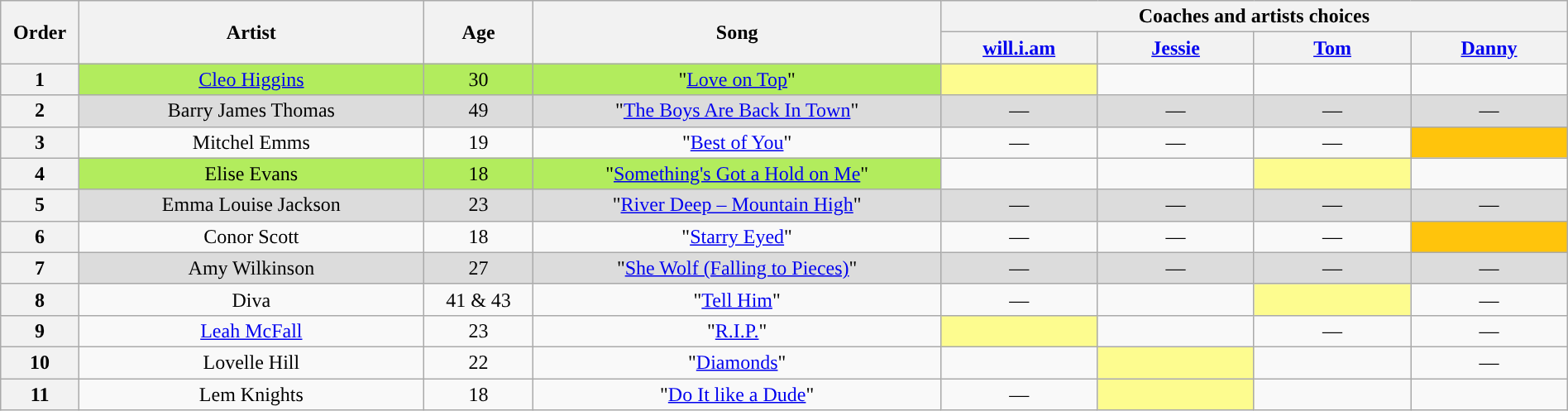<table class="wikitable" style="text-align:center; width:100%;">
<tr>
<th scope="col" rowspan="2" style="width:05%;">Order</th>
<th scope="col" rowspan="2" style="width:22%;">Artist</th>
<th scope="col" rowspan="2" style="width:07%;">Age</th>
<th scope="col" rowspan="2" style="width:26%;">Song</th>
<th colspan="4" style="width:40%;">Coaches and artists choices</th>
</tr>
<tr>
<th style="width:10%;"><a href='#'>will.i.am</a></th>
<th style="width:10%;"><a href='#'>Jessie</a></th>
<th style="width:10%;"><a href='#'>Tom</a></th>
<th style="width:10%;"><a href='#'>Danny</a></th>
</tr>
<tr>
<th scope="col">1</th>
<td style="background-color:#B2EC5D;"><a href='#'>Cleo Higgins</a></td>
<td style="background-color:#B2EC5D;">30</td>
<td style="background-color:#B2EC5D;">"<a href='#'>Love on Top</a>"</td>
<td style="background:#fdfc8f; text-align:center;"><strong></strong></td>
<td><strong></strong></td>
<td><strong></strong></td>
<td><strong></strong></td>
</tr>
<tr style="background:#DCDCDC">
<th scope="col">2</th>
<td>Barry James Thomas</td>
<td>49</td>
<td>"<a href='#'>The Boys Are Back In Town</a>"</td>
<td>—</td>
<td>—</td>
<td>—</td>
<td>—</td>
</tr>
<tr>
<th scope="col">3</th>
<td>Mitchel Emms</td>
<td>19</td>
<td>"<a href='#'>Best of You</a>"</td>
<td>—</td>
<td>—</td>
<td>—</td>
<td style="background:#FFC40C; text-align:center;"><strong></strong></td>
</tr>
<tr>
<th scope="col">4</th>
<td style="background-color:#B2EC5D;">Elise Evans</td>
<td style="background-color:#B2EC5D;">18</td>
<td style="background-color:#B2EC5D;">"<a href='#'>Something's Got a Hold on Me</a>"</td>
<td><strong></strong></td>
<td><strong></strong></td>
<td style="background:#fdfc8f; text-align:center;"><strong></strong></td>
<td><strong></strong></td>
</tr>
<tr style="background:#DCDCDC">
<th scope="col">5</th>
<td>Emma Louise Jackson</td>
<td>23</td>
<td>"<a href='#'>River Deep – Mountain High</a>"</td>
<td>—</td>
<td>—</td>
<td>—</td>
<td>—</td>
</tr>
<tr>
<th scope="col">6</th>
<td>Conor Scott</td>
<td>18</td>
<td>"<a href='#'>Starry Eyed</a>"</td>
<td>—</td>
<td>—</td>
<td>—</td>
<td style="background:#FFC40C; text-align:center;"><strong></strong></td>
</tr>
<tr style="background:#DCDCDC">
<th scope="col">7</th>
<td>Amy Wilkinson</td>
<td>27</td>
<td>"<a href='#'>She Wolf (Falling to Pieces)</a>"</td>
<td>—</td>
<td>—</td>
<td>—</td>
<td>—</td>
</tr>
<tr>
<th scope="col">8</th>
<td>Diva</td>
<td>41 & 43</td>
<td>"<a href='#'>Tell Him</a>"</td>
<td>—</td>
<td><strong></strong></td>
<td style="background:#fdfc8f; text-align:center;"><strong></strong></td>
<td>—</td>
</tr>
<tr>
<th scope="col">9</th>
<td><a href='#'>Leah McFall</a></td>
<td>23</td>
<td>"<a href='#'>R.I.P.</a>"</td>
<td style="background:#fdfc8f; text-align:center;"><strong></strong></td>
<td><strong></strong></td>
<td>—</td>
<td>—</td>
</tr>
<tr>
<th scope="col">10</th>
<td>Lovelle Hill</td>
<td>22</td>
<td>"<a href='#'>Diamonds</a>"</td>
<td><strong></strong></td>
<td style="background:#fdfc8f; text-align:center;"><strong></strong></td>
<td><strong></strong></td>
<td>—</td>
</tr>
<tr>
<th scope="col">11</th>
<td>Lem Knights</td>
<td>18</td>
<td>"<a href='#'>Do It like a Dude</a>"</td>
<td>—</td>
<td style="background:#fdfc8f; text-align:center;"><strong></strong></td>
<td><strong></strong></td>
<td><strong></strong></td>
</tr>
</table>
